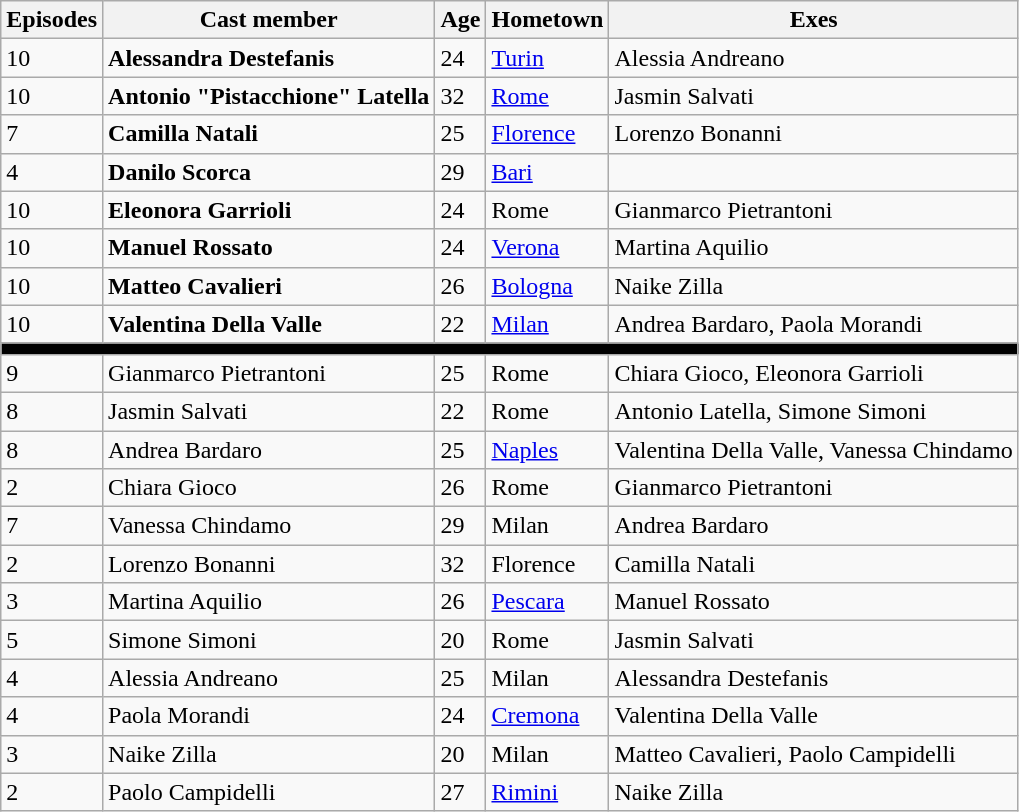<table class="wikitable sortable">
<tr>
<th>Episodes</th>
<th>Cast member</th>
<th>Age</th>
<th>Hometown</th>
<th>Exes</th>
</tr>
<tr>
<td>10</td>
<td><strong>Alessandra Destefanis</strong></td>
<td>24</td>
<td><a href='#'>Turin</a></td>
<td>Alessia Andreano</td>
</tr>
<tr>
<td>10</td>
<td nowrap><strong>Antonio "Pistacchione" Latella</strong></td>
<td>32</td>
<td><a href='#'>Rome</a></td>
<td>Jasmin Salvati</td>
</tr>
<tr>
<td>7</td>
<td><strong>Camilla Natali</strong></td>
<td>25</td>
<td><a href='#'>Florence</a></td>
<td>Lorenzo Bonanni</td>
</tr>
<tr>
<td>4</td>
<td><strong>Danilo Scorca</strong></td>
<td>29</td>
<td><a href='#'>Bari</a></td>
<td></td>
</tr>
<tr>
<td>10</td>
<td><strong>Eleonora Garrioli</strong></td>
<td>24</td>
<td>Rome</td>
<td>Gianmarco Pietrantoni</td>
</tr>
<tr>
<td>10</td>
<td><strong>Manuel Rossato</strong></td>
<td>24</td>
<td><a href='#'>Verona</a></td>
<td>Martina Aquilio</td>
</tr>
<tr>
<td>10</td>
<td><strong>Matteo Cavalieri</strong></td>
<td>26</td>
<td><a href='#'>Bologna</a></td>
<td>Naike Zilla</td>
</tr>
<tr>
<td>10</td>
<td><strong>Valentina Della Valle</strong></td>
<td>22</td>
<td><a href='#'>Milan</a></td>
<td>Andrea Bardaro, Paola Morandi</td>
</tr>
<tr>
<th colspan="5" style="background:#000;"></th>
</tr>
<tr>
<td>9</td>
<td>Gianmarco Pietrantoni</td>
<td>25</td>
<td>Rome</td>
<td>Chiara Gioco, Eleonora Garrioli</td>
</tr>
<tr>
<td>8</td>
<td>Jasmin Salvati</td>
<td>22</td>
<td>Rome</td>
<td>Antonio Latella, Simone Simoni</td>
</tr>
<tr>
<td>8</td>
<td>Andrea Bardaro</td>
<td>25</td>
<td><a href='#'>Naples</a></td>
<td nowrap>Valentina Della Valle, Vanessa Chindamo</td>
</tr>
<tr>
<td>2</td>
<td>Chiara Gioco</td>
<td>26</td>
<td>Rome</td>
<td>Gianmarco Pietrantoni</td>
</tr>
<tr>
<td>7</td>
<td>Vanessa Chindamo</td>
<td>29</td>
<td>Milan</td>
<td>Andrea Bardaro</td>
</tr>
<tr>
<td>2</td>
<td>Lorenzo Bonanni</td>
<td>32</td>
<td>Florence</td>
<td>Camilla Natali</td>
</tr>
<tr>
<td>3</td>
<td>Martina Aquilio</td>
<td>26</td>
<td><a href='#'>Pescara</a></td>
<td>Manuel Rossato</td>
</tr>
<tr>
<td>5</td>
<td>Simone Simoni</td>
<td>20</td>
<td>Rome</td>
<td>Jasmin Salvati</td>
</tr>
<tr>
<td>4</td>
<td>Alessia Andreano</td>
<td>25</td>
<td>Milan</td>
<td>Alessandra Destefanis</td>
</tr>
<tr>
<td>4</td>
<td>Paola Morandi</td>
<td>24</td>
<td><a href='#'>Cremona</a></td>
<td>Valentina Della Valle</td>
</tr>
<tr>
<td>3</td>
<td>Naike Zilla</td>
<td>20</td>
<td>Milan</td>
<td>Matteo Cavalieri, Paolo Campidelli</td>
</tr>
<tr>
<td>2</td>
<td>Paolo Campidelli</td>
<td>27</td>
<td><a href='#'>Rimini</a></td>
<td>Naike Zilla</td>
</tr>
</table>
